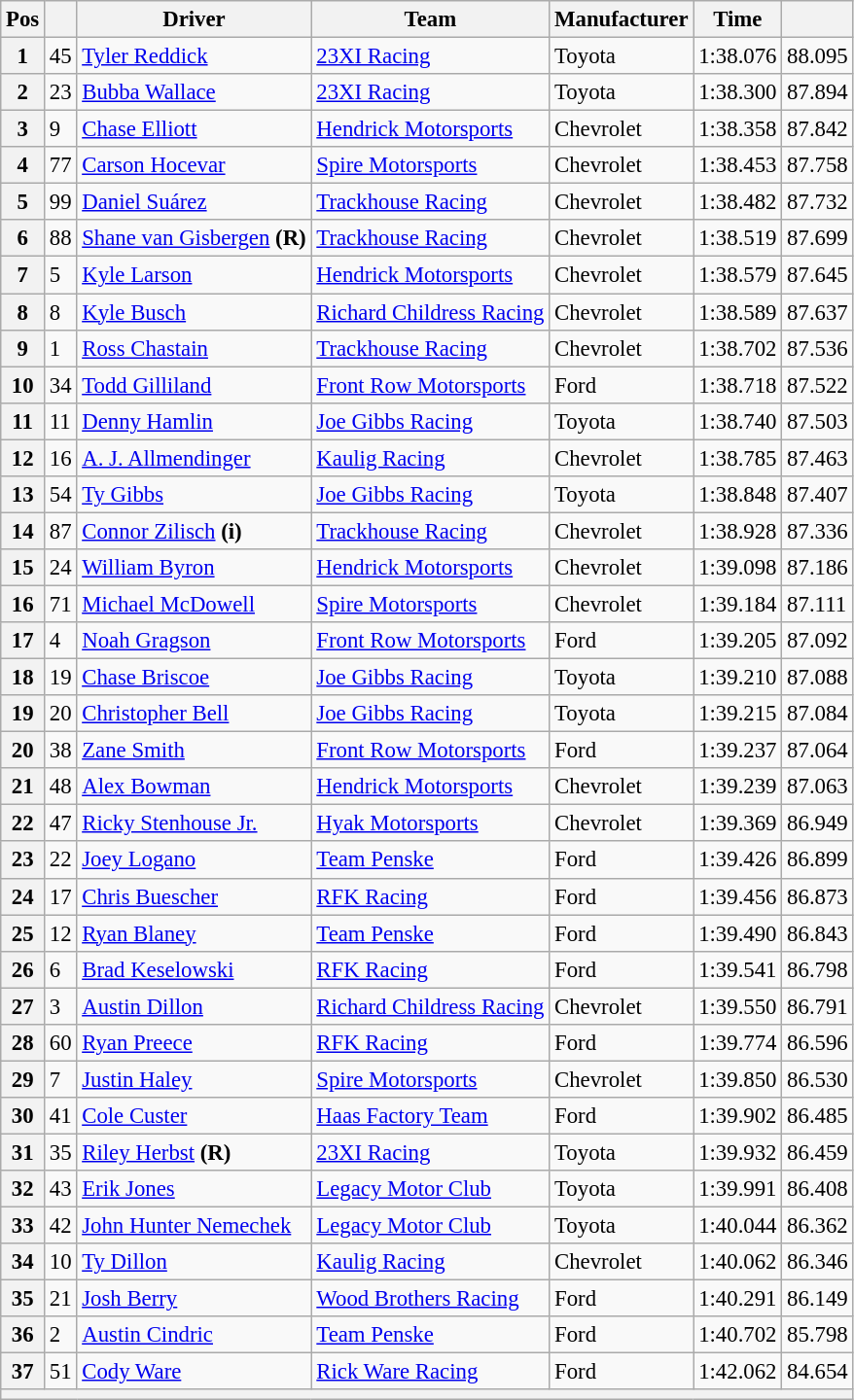<table class="wikitable" style="font-size:95%">
<tr>
<th>Pos</th>
<th></th>
<th>Driver</th>
<th>Team</th>
<th>Manufacturer</th>
<th>Time</th>
<th></th>
</tr>
<tr>
<th>1</th>
<td>45</td>
<td><a href='#'>Tyler Reddick</a></td>
<td><a href='#'>23XI Racing</a></td>
<td>Toyota</td>
<td>1:38.076</td>
<td>88.095</td>
</tr>
<tr>
<th>2</th>
<td>23</td>
<td><a href='#'>Bubba Wallace</a></td>
<td><a href='#'>23XI Racing</a></td>
<td>Toyota</td>
<td>1:38.300</td>
<td>87.894</td>
</tr>
<tr>
<th>3</th>
<td>9</td>
<td><a href='#'>Chase Elliott</a></td>
<td><a href='#'>Hendrick Motorsports</a></td>
<td>Chevrolet</td>
<td>1:38.358</td>
<td>87.842</td>
</tr>
<tr>
<th>4</th>
<td>77</td>
<td><a href='#'>Carson Hocevar</a></td>
<td><a href='#'>Spire Motorsports</a></td>
<td>Chevrolet</td>
<td>1:38.453</td>
<td>87.758</td>
</tr>
<tr>
<th>5</th>
<td>99</td>
<td><a href='#'>Daniel Suárez</a></td>
<td><a href='#'>Trackhouse Racing</a></td>
<td>Chevrolet</td>
<td>1:38.482</td>
<td>87.732</td>
</tr>
<tr>
<th>6</th>
<td>88</td>
<td><a href='#'>Shane van Gisbergen</a> <strong>(R)</strong></td>
<td><a href='#'>Trackhouse Racing</a></td>
<td>Chevrolet</td>
<td>1:38.519</td>
<td>87.699</td>
</tr>
<tr>
<th>7</th>
<td>5</td>
<td><a href='#'>Kyle Larson</a></td>
<td><a href='#'>Hendrick Motorsports</a></td>
<td>Chevrolet</td>
<td>1:38.579</td>
<td>87.645</td>
</tr>
<tr>
<th>8</th>
<td>8</td>
<td><a href='#'>Kyle Busch</a></td>
<td><a href='#'>Richard Childress Racing</a></td>
<td>Chevrolet</td>
<td>1:38.589</td>
<td>87.637</td>
</tr>
<tr>
<th>9</th>
<td>1</td>
<td><a href='#'>Ross Chastain</a></td>
<td><a href='#'>Trackhouse Racing</a></td>
<td>Chevrolet</td>
<td>1:38.702</td>
<td>87.536</td>
</tr>
<tr>
<th>10</th>
<td>34</td>
<td><a href='#'>Todd Gilliland</a></td>
<td><a href='#'>Front Row Motorsports</a></td>
<td>Ford</td>
<td>1:38.718</td>
<td>87.522</td>
</tr>
<tr>
<th>11</th>
<td>11</td>
<td><a href='#'>Denny Hamlin</a></td>
<td><a href='#'>Joe Gibbs Racing</a></td>
<td>Toyota</td>
<td>1:38.740</td>
<td>87.503</td>
</tr>
<tr>
<th>12</th>
<td>16</td>
<td><a href='#'>A. J. Allmendinger</a></td>
<td><a href='#'>Kaulig Racing</a></td>
<td>Chevrolet</td>
<td>1:38.785</td>
<td>87.463</td>
</tr>
<tr>
<th>13</th>
<td>54</td>
<td><a href='#'>Ty Gibbs</a></td>
<td><a href='#'>Joe Gibbs Racing</a></td>
<td>Toyota</td>
<td>1:38.848</td>
<td>87.407</td>
</tr>
<tr>
<th>14</th>
<td>87</td>
<td><a href='#'>Connor Zilisch</a> <strong>(i)</strong></td>
<td><a href='#'>Trackhouse Racing</a></td>
<td>Chevrolet</td>
<td>1:38.928</td>
<td>87.336</td>
</tr>
<tr>
<th>15</th>
<td>24</td>
<td><a href='#'>William Byron</a></td>
<td><a href='#'>Hendrick Motorsports</a></td>
<td>Chevrolet</td>
<td>1:39.098</td>
<td>87.186</td>
</tr>
<tr>
<th>16</th>
<td>71</td>
<td><a href='#'>Michael McDowell</a></td>
<td><a href='#'>Spire Motorsports</a></td>
<td>Chevrolet</td>
<td>1:39.184</td>
<td>87.111</td>
</tr>
<tr>
<th>17</th>
<td>4</td>
<td><a href='#'>Noah Gragson</a></td>
<td><a href='#'>Front Row Motorsports</a></td>
<td>Ford</td>
<td>1:39.205</td>
<td>87.092</td>
</tr>
<tr>
<th>18</th>
<td>19</td>
<td><a href='#'>Chase Briscoe</a></td>
<td><a href='#'>Joe Gibbs Racing</a></td>
<td>Toyota</td>
<td>1:39.210</td>
<td>87.088</td>
</tr>
<tr>
<th>19</th>
<td>20</td>
<td><a href='#'>Christopher Bell</a></td>
<td><a href='#'>Joe Gibbs Racing</a></td>
<td>Toyota</td>
<td>1:39.215</td>
<td>87.084</td>
</tr>
<tr>
<th>20</th>
<td>38</td>
<td><a href='#'>Zane Smith</a></td>
<td><a href='#'>Front Row Motorsports</a></td>
<td>Ford</td>
<td>1:39.237</td>
<td>87.064</td>
</tr>
<tr>
<th>21</th>
<td>48</td>
<td><a href='#'>Alex Bowman</a></td>
<td><a href='#'>Hendrick Motorsports</a></td>
<td>Chevrolet</td>
<td>1:39.239</td>
<td>87.063</td>
</tr>
<tr>
<th>22</th>
<td>47</td>
<td><a href='#'>Ricky Stenhouse Jr.</a></td>
<td><a href='#'>Hyak Motorsports</a></td>
<td>Chevrolet</td>
<td>1:39.369</td>
<td>86.949</td>
</tr>
<tr>
<th>23</th>
<td>22</td>
<td><a href='#'>Joey Logano</a></td>
<td><a href='#'>Team Penske</a></td>
<td>Ford</td>
<td>1:39.426</td>
<td>86.899</td>
</tr>
<tr>
<th>24</th>
<td>17</td>
<td><a href='#'>Chris Buescher</a></td>
<td><a href='#'>RFK Racing</a></td>
<td>Ford</td>
<td>1:39.456</td>
<td>86.873</td>
</tr>
<tr>
<th>25</th>
<td>12</td>
<td><a href='#'>Ryan Blaney</a></td>
<td><a href='#'>Team Penske</a></td>
<td>Ford</td>
<td>1:39.490</td>
<td>86.843</td>
</tr>
<tr>
<th>26</th>
<td>6</td>
<td><a href='#'>Brad Keselowski</a></td>
<td><a href='#'>RFK Racing</a></td>
<td>Ford</td>
<td>1:39.541</td>
<td>86.798</td>
</tr>
<tr>
<th>27</th>
<td>3</td>
<td><a href='#'>Austin Dillon</a></td>
<td><a href='#'>Richard Childress Racing</a></td>
<td>Chevrolet</td>
<td>1:39.550</td>
<td>86.791</td>
</tr>
<tr>
<th>28</th>
<td>60</td>
<td><a href='#'>Ryan Preece</a></td>
<td><a href='#'>RFK Racing</a></td>
<td>Ford</td>
<td>1:39.774</td>
<td>86.596</td>
</tr>
<tr>
<th>29</th>
<td>7</td>
<td><a href='#'>Justin Haley</a></td>
<td><a href='#'>Spire Motorsports</a></td>
<td>Chevrolet</td>
<td>1:39.850</td>
<td>86.530</td>
</tr>
<tr>
<th>30</th>
<td>41</td>
<td><a href='#'>Cole Custer</a></td>
<td><a href='#'>Haas Factory Team</a></td>
<td>Ford</td>
<td>1:39.902</td>
<td>86.485</td>
</tr>
<tr>
<th>31</th>
<td>35</td>
<td><a href='#'>Riley Herbst</a> <strong>(R)</strong></td>
<td><a href='#'>23XI Racing</a></td>
<td>Toyota</td>
<td>1:39.932</td>
<td>86.459</td>
</tr>
<tr>
<th>32</th>
<td>43</td>
<td><a href='#'>Erik Jones</a></td>
<td><a href='#'>Legacy Motor Club</a></td>
<td>Toyota</td>
<td>1:39.991</td>
<td>86.408</td>
</tr>
<tr>
<th>33</th>
<td>42</td>
<td><a href='#'>John Hunter Nemechek</a></td>
<td><a href='#'>Legacy Motor Club</a></td>
<td>Toyota</td>
<td>1:40.044</td>
<td>86.362</td>
</tr>
<tr>
<th>34</th>
<td>10</td>
<td><a href='#'>Ty Dillon</a></td>
<td><a href='#'>Kaulig Racing</a></td>
<td>Chevrolet</td>
<td>1:40.062</td>
<td>86.346</td>
</tr>
<tr>
<th>35</th>
<td>21</td>
<td><a href='#'>Josh Berry</a></td>
<td><a href='#'>Wood Brothers Racing</a></td>
<td>Ford</td>
<td>1:40.291</td>
<td>86.149</td>
</tr>
<tr>
<th>36</th>
<td>2</td>
<td><a href='#'>Austin Cindric</a></td>
<td><a href='#'>Team Penske</a></td>
<td>Ford</td>
<td>1:40.702</td>
<td>85.798</td>
</tr>
<tr>
<th>37</th>
<td>51</td>
<td><a href='#'>Cody Ware</a></td>
<td><a href='#'>Rick Ware Racing</a></td>
<td>Ford</td>
<td>1:42.062</td>
<td>84.654</td>
</tr>
<tr>
<th colspan="7"></th>
</tr>
</table>
